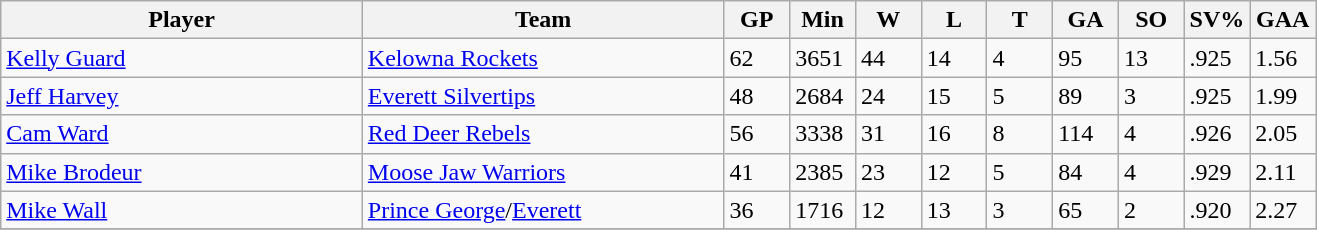<table class="wikitable">
<tr>
<th bgcolor="#DDDDFF" width="27.5%">Player</th>
<th bgcolor="#DDDDFF" width="27.5%">Team</th>
<th bgcolor="#DDDDFF" width="5%">GP</th>
<th bgcolor="#DDDDFF" width="5%">Min</th>
<th bgcolor="#DDDDFF" width="5%">W</th>
<th bgcolor="#DDDDFF" width="5%">L</th>
<th bgcolor="#DDDDFF" width="5%">T</th>
<th bgcolor="#DDDDFF" width="5%">GA</th>
<th bgcolor="#DDDDFF" width="5%">SO</th>
<th bgcolor="#DDDDFF" width="5%">SV%</th>
<th bgcolor="#DDDDFF" width="5%">GAA</th>
</tr>
<tr>
<td><a href='#'>Kelly Guard</a></td>
<td><a href='#'>Kelowna Rockets</a></td>
<td>62</td>
<td>3651</td>
<td>44</td>
<td>14</td>
<td>4</td>
<td>95</td>
<td>13</td>
<td>.925</td>
<td>1.56</td>
</tr>
<tr>
<td><a href='#'>Jeff Harvey</a></td>
<td><a href='#'>Everett Silvertips</a></td>
<td>48</td>
<td>2684</td>
<td>24</td>
<td>15</td>
<td>5</td>
<td>89</td>
<td>3</td>
<td>.925</td>
<td>1.99</td>
</tr>
<tr>
<td><a href='#'>Cam Ward</a></td>
<td><a href='#'>Red Deer Rebels</a></td>
<td>56</td>
<td>3338</td>
<td>31</td>
<td>16</td>
<td>8</td>
<td>114</td>
<td>4</td>
<td>.926</td>
<td>2.05</td>
</tr>
<tr>
<td><a href='#'>Mike Brodeur</a></td>
<td><a href='#'>Moose Jaw Warriors</a></td>
<td>41</td>
<td>2385</td>
<td>23</td>
<td>12</td>
<td>5</td>
<td>84</td>
<td>4</td>
<td>.929</td>
<td>2.11</td>
</tr>
<tr>
<td><a href='#'>Mike Wall</a></td>
<td><a href='#'>Prince George</a>/<a href='#'>Everett</a></td>
<td>36</td>
<td>1716</td>
<td>12</td>
<td>13</td>
<td>3</td>
<td>65</td>
<td>2</td>
<td>.920</td>
<td>2.27</td>
</tr>
<tr>
</tr>
</table>
